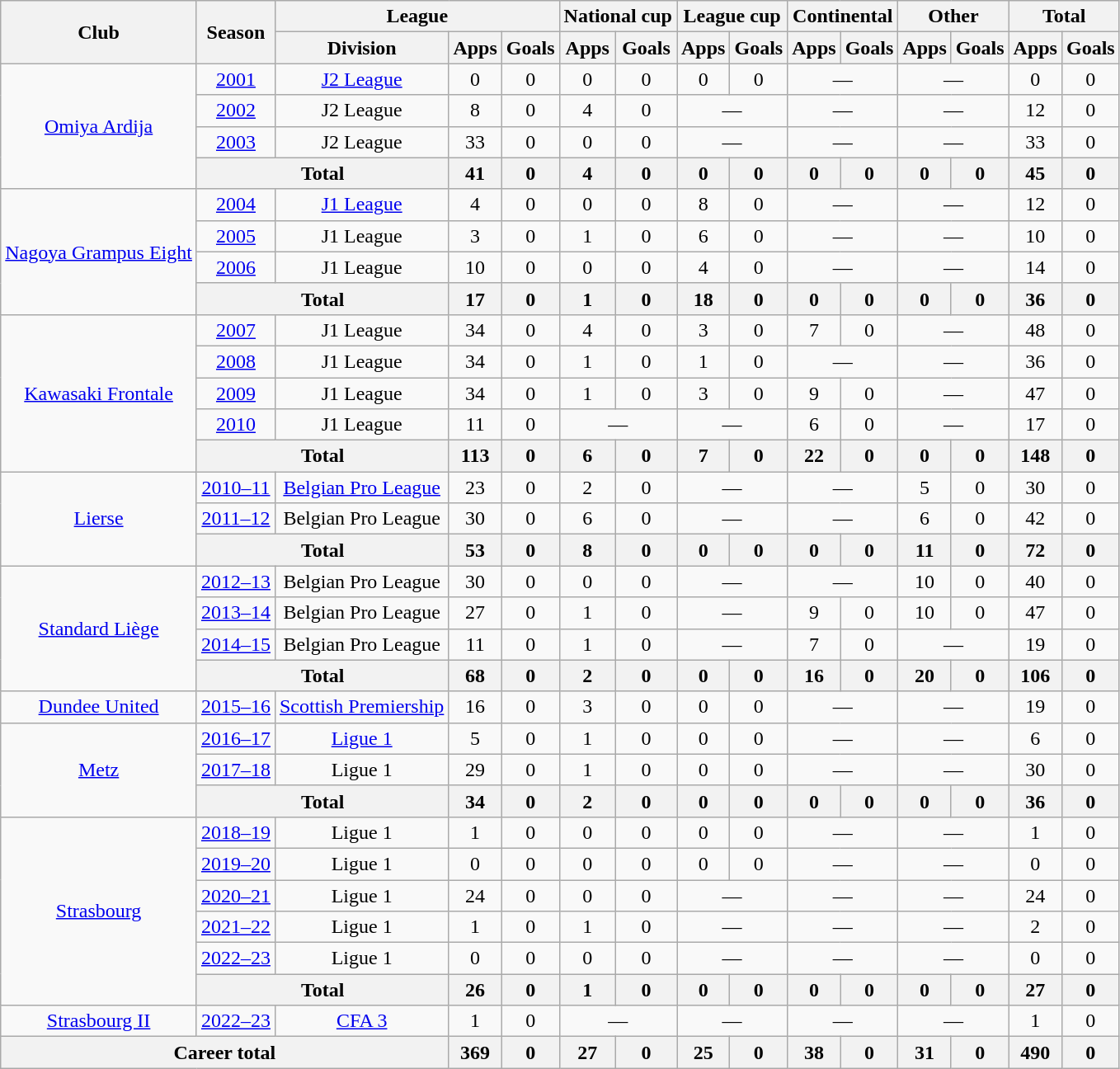<table class="wikitable" style="text-align: center;">
<tr>
<th rowspan="2">Club</th>
<th rowspan="2">Season</th>
<th colspan="3">League</th>
<th colspan="2">National cup</th>
<th colspan="2">League cup</th>
<th colspan="2">Continental</th>
<th colspan="2">Other</th>
<th colspan="2">Total</th>
</tr>
<tr>
<th>Division</th>
<th>Apps</th>
<th>Goals</th>
<th>Apps</th>
<th>Goals</th>
<th>Apps</th>
<th>Goals</th>
<th>Apps</th>
<th>Goals</th>
<th>Apps</th>
<th>Goals</th>
<th>Apps</th>
<th>Goals</th>
</tr>
<tr>
<td rowspan="4"><a href='#'>Omiya Ardija</a></td>
<td><a href='#'>2001</a></td>
<td><a href='#'>J2 League</a></td>
<td>0</td>
<td>0</td>
<td>0</td>
<td>0</td>
<td>0</td>
<td>0</td>
<td colspan="2">—</td>
<td colspan="2">—</td>
<td>0</td>
<td>0</td>
</tr>
<tr>
<td><a href='#'>2002</a></td>
<td>J2 League</td>
<td>8</td>
<td>0</td>
<td>4</td>
<td>0</td>
<td colspan="2">—</td>
<td colspan="2">—</td>
<td colspan="2">—</td>
<td>12</td>
<td>0</td>
</tr>
<tr>
<td><a href='#'>2003</a></td>
<td>J2 League</td>
<td>33</td>
<td>0</td>
<td>0</td>
<td>0</td>
<td colspan="2">—</td>
<td colspan="2">—</td>
<td colspan="2">—</td>
<td>33</td>
<td>0</td>
</tr>
<tr>
<th colspan="2">Total</th>
<th>41</th>
<th>0</th>
<th>4</th>
<th>0</th>
<th>0</th>
<th>0</th>
<th>0</th>
<th>0</th>
<th>0</th>
<th>0</th>
<th>45</th>
<th>0</th>
</tr>
<tr>
<td rowspan="4"><a href='#'>Nagoya Grampus Eight</a></td>
<td><a href='#'>2004</a></td>
<td><a href='#'>J1 League</a></td>
<td>4</td>
<td>0</td>
<td>0</td>
<td>0</td>
<td>8</td>
<td>0</td>
<td colspan="2">—</td>
<td colspan="2">—</td>
<td>12</td>
<td>0</td>
</tr>
<tr>
<td><a href='#'>2005</a></td>
<td>J1 League</td>
<td>3</td>
<td>0</td>
<td>1</td>
<td>0</td>
<td>6</td>
<td>0</td>
<td colspan="2">—</td>
<td colspan="2">—</td>
<td>10</td>
<td>0</td>
</tr>
<tr>
<td><a href='#'>2006</a></td>
<td>J1 League</td>
<td>10</td>
<td>0</td>
<td>0</td>
<td>0</td>
<td>4</td>
<td>0</td>
<td colspan="2">—</td>
<td colspan="2">—</td>
<td>14</td>
<td>0</td>
</tr>
<tr>
<th colspan="2">Total</th>
<th>17</th>
<th>0</th>
<th>1</th>
<th>0</th>
<th>18</th>
<th>0</th>
<th>0</th>
<th>0</th>
<th>0</th>
<th>0</th>
<th>36</th>
<th>0</th>
</tr>
<tr>
<td rowspan="5"><a href='#'>Kawasaki Frontale</a></td>
<td><a href='#'>2007</a></td>
<td>J1 League</td>
<td>34</td>
<td>0</td>
<td>4</td>
<td>0</td>
<td>3</td>
<td>0</td>
<td>7</td>
<td>0</td>
<td colspan="2">—</td>
<td>48</td>
<td>0</td>
</tr>
<tr>
<td><a href='#'>2008</a></td>
<td>J1 League</td>
<td>34</td>
<td>0</td>
<td>1</td>
<td>0</td>
<td>1</td>
<td>0</td>
<td colspan="2">—</td>
<td colspan="2">—</td>
<td>36</td>
<td>0</td>
</tr>
<tr>
<td><a href='#'>2009</a></td>
<td>J1 League</td>
<td>34</td>
<td>0</td>
<td>1</td>
<td>0</td>
<td>3</td>
<td>0</td>
<td>9</td>
<td>0</td>
<td colspan="2">—</td>
<td>47</td>
<td>0</td>
</tr>
<tr>
<td><a href='#'>2010</a></td>
<td>J1 League</td>
<td>11</td>
<td>0</td>
<td colspan="2">—</td>
<td colspan="2">—</td>
<td>6</td>
<td>0</td>
<td colspan="2">—</td>
<td>17</td>
<td>0</td>
</tr>
<tr>
<th colspan="2">Total</th>
<th>113</th>
<th>0</th>
<th>6</th>
<th>0</th>
<th>7</th>
<th>0</th>
<th>22</th>
<th>0</th>
<th>0</th>
<th>0</th>
<th>148</th>
<th>0</th>
</tr>
<tr>
<td rowspan="3"><a href='#'>Lierse</a></td>
<td><a href='#'>2010–11</a></td>
<td><a href='#'>Belgian Pro League</a></td>
<td>23</td>
<td>0</td>
<td>2</td>
<td>0</td>
<td colspan="2">—</td>
<td colspan="2">—</td>
<td>5</td>
<td>0</td>
<td>30</td>
<td>0</td>
</tr>
<tr>
<td><a href='#'>2011–12</a></td>
<td>Belgian Pro League</td>
<td>30</td>
<td>0</td>
<td>6</td>
<td>0</td>
<td colspan="2">—</td>
<td colspan="2">—</td>
<td>6</td>
<td>0</td>
<td>42</td>
<td>0</td>
</tr>
<tr>
<th colspan="2">Total</th>
<th>53</th>
<th>0</th>
<th>8</th>
<th>0</th>
<th>0</th>
<th>0</th>
<th>0</th>
<th>0</th>
<th>11</th>
<th>0</th>
<th>72</th>
<th>0</th>
</tr>
<tr>
<td rowspan="4"><a href='#'>Standard Liège</a></td>
<td><a href='#'>2012–13</a></td>
<td>Belgian Pro League</td>
<td>30</td>
<td>0</td>
<td>0</td>
<td>0</td>
<td colspan="2">—</td>
<td colspan="2">—</td>
<td>10</td>
<td>0</td>
<td>40</td>
<td>0</td>
</tr>
<tr>
<td><a href='#'>2013–14</a></td>
<td>Belgian Pro League</td>
<td>27</td>
<td>0</td>
<td>1</td>
<td>0</td>
<td colspan="2">—</td>
<td>9</td>
<td>0</td>
<td>10</td>
<td>0</td>
<td>47</td>
<td>0</td>
</tr>
<tr>
<td><a href='#'>2014–15</a></td>
<td>Belgian Pro League</td>
<td>11</td>
<td>0</td>
<td>1</td>
<td>0</td>
<td colspan="2">—</td>
<td>7</td>
<td>0</td>
<td colspan="2">—</td>
<td>19</td>
<td>0</td>
</tr>
<tr>
<th colspan="2">Total</th>
<th>68</th>
<th>0</th>
<th>2</th>
<th>0</th>
<th>0</th>
<th>0</th>
<th>16</th>
<th>0</th>
<th>20</th>
<th>0</th>
<th>106</th>
<th>0</th>
</tr>
<tr>
<td><a href='#'>Dundee United</a></td>
<td><a href='#'>2015–16</a></td>
<td><a href='#'>Scottish Premiership</a></td>
<td>16</td>
<td>0</td>
<td>3</td>
<td>0</td>
<td>0</td>
<td>0</td>
<td colspan="2">—</td>
<td colspan="2">—</td>
<td>19</td>
<td>0</td>
</tr>
<tr>
<td rowspan="3"><a href='#'>Metz</a></td>
<td><a href='#'>2016–17</a></td>
<td><a href='#'>Ligue 1</a></td>
<td>5</td>
<td>0</td>
<td>1</td>
<td>0</td>
<td>0</td>
<td>0</td>
<td colspan="2">—</td>
<td colspan="2">—</td>
<td>6</td>
<td>0</td>
</tr>
<tr>
<td><a href='#'>2017–18</a></td>
<td>Ligue 1</td>
<td>29</td>
<td>0</td>
<td>1</td>
<td>0</td>
<td>0</td>
<td>0</td>
<td colspan="2">—</td>
<td colspan="2">—</td>
<td>30</td>
<td>0</td>
</tr>
<tr>
<th colspan="2">Total</th>
<th>34</th>
<th>0</th>
<th>2</th>
<th>0</th>
<th>0</th>
<th>0</th>
<th>0</th>
<th>0</th>
<th>0</th>
<th>0</th>
<th>36</th>
<th>0</th>
</tr>
<tr>
<td rowspan="6"><a href='#'>Strasbourg</a></td>
<td><a href='#'>2018–19</a></td>
<td>Ligue 1</td>
<td>1</td>
<td>0</td>
<td>0</td>
<td>0</td>
<td>0</td>
<td>0</td>
<td colspan="2">—</td>
<td colspan="2">—</td>
<td>1</td>
<td>0</td>
</tr>
<tr>
<td><a href='#'>2019–20</a></td>
<td>Ligue 1</td>
<td>0</td>
<td>0</td>
<td>0</td>
<td>0</td>
<td>0</td>
<td>0</td>
<td colspan="2">—</td>
<td colspan="2">—</td>
<td>0</td>
<td>0</td>
</tr>
<tr>
<td><a href='#'>2020–21</a></td>
<td>Ligue 1</td>
<td>24</td>
<td>0</td>
<td>0</td>
<td>0</td>
<td colspan="2">—</td>
<td colspan="2">—</td>
<td colspan="2">—</td>
<td>24</td>
<td>0</td>
</tr>
<tr>
<td><a href='#'>2021–22</a></td>
<td>Ligue 1</td>
<td>1</td>
<td>0</td>
<td>1</td>
<td>0</td>
<td colspan="2">—</td>
<td colspan="2">—</td>
<td colspan="2">—</td>
<td>2</td>
<td>0</td>
</tr>
<tr>
<td><a href='#'>2022–23</a></td>
<td>Ligue 1</td>
<td>0</td>
<td>0</td>
<td>0</td>
<td>0</td>
<td colspan="2">—</td>
<td colspan="2">—</td>
<td colspan="2">—</td>
<td>0</td>
<td>0</td>
</tr>
<tr>
<th colspan="2">Total</th>
<th>26</th>
<th>0</th>
<th>1</th>
<th>0</th>
<th>0</th>
<th>0</th>
<th>0</th>
<th>0</th>
<th>0</th>
<th>0</th>
<th>27</th>
<th>0</th>
</tr>
<tr>
<td><a href='#'>Strasbourg II</a></td>
<td><a href='#'>2022–23</a></td>
<td><a href='#'>CFA 3</a></td>
<td>1</td>
<td>0</td>
<td colspan="2">—</td>
<td colspan="2">—</td>
<td colspan="2">—</td>
<td colspan="2">—</td>
<td>1</td>
<td>0</td>
</tr>
<tr>
<th colspan="3">Career total</th>
<th>369</th>
<th>0</th>
<th>27</th>
<th>0</th>
<th>25</th>
<th>0</th>
<th>38</th>
<th>0</th>
<th>31</th>
<th>0</th>
<th>490</th>
<th>0</th>
</tr>
</table>
